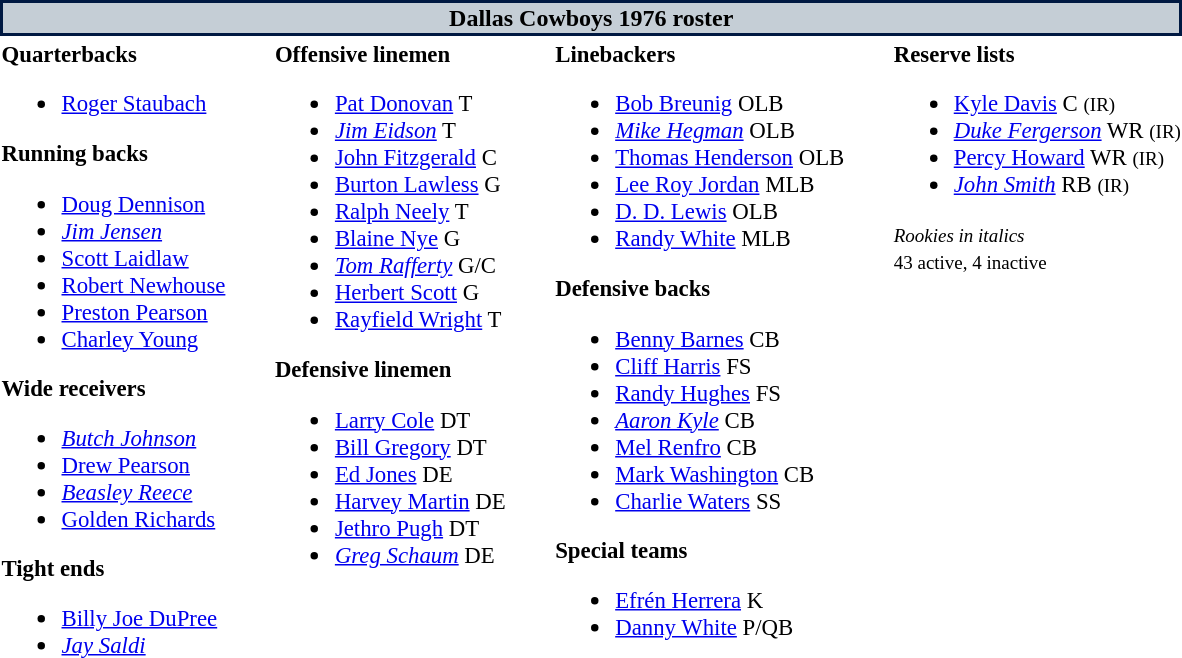<table class="toccolours" style="text-align: left;">
<tr>
<th colspan="7" style="background:#c5ced6; color:black; border: 2px solid #001942; text-align: center;">Dallas Cowboys 1976 roster</th>
</tr>
<tr>
<td style="font-size: 95%;" valign="top"><strong>Quarterbacks</strong><br><ul><li> <a href='#'>Roger Staubach</a></li></ul><strong>Running backs</strong><ul><li> <a href='#'>Doug Dennison</a></li><li> <em><a href='#'>Jim Jensen</a></em></li><li> <a href='#'>Scott Laidlaw</a></li><li> <a href='#'>Robert Newhouse</a></li><li> <a href='#'>Preston Pearson</a></li><li> <a href='#'>Charley Young</a></li></ul><strong>Wide receivers</strong><ul><li> <em><a href='#'>Butch Johnson</a></em></li><li> <a href='#'>Drew Pearson</a></li><li> <em><a href='#'>Beasley Reece</a></em></li><li> <a href='#'>Golden Richards</a></li></ul><strong>Tight ends</strong><ul><li> <a href='#'>Billy Joe DuPree</a></li><li> <em><a href='#'>Jay Saldi</a></em></li></ul></td>
<td style="width: 25px;"></td>
<td style="font-size: 95%;" valign="top"><strong>Offensive linemen</strong><br><ul><li> <a href='#'>Pat Donovan</a> T</li><li> <em><a href='#'>Jim Eidson</a></em> T</li><li> <a href='#'>John Fitzgerald</a> C</li><li> <a href='#'>Burton Lawless</a> G</li><li> <a href='#'>Ralph Neely</a> T</li><li> <a href='#'>Blaine Nye</a> G</li><li> <em><a href='#'>Tom Rafferty</a></em> G/C</li><li> <a href='#'>Herbert Scott</a> G</li><li> <a href='#'>Rayfield Wright</a> T</li></ul><strong>Defensive linemen</strong><ul><li> <a href='#'>Larry Cole</a> DT</li><li> <a href='#'>Bill Gregory</a> DT</li><li> <a href='#'>Ed Jones</a> DE</li><li> <a href='#'>Harvey Martin</a> DE</li><li> <a href='#'>Jethro Pugh</a> DT</li><li> <em><a href='#'>Greg Schaum</a></em> DE</li></ul></td>
<td style="width: 25px;"></td>
<td style="font-size: 95%;" valign="top"><strong>Linebackers</strong><br><ul><li> <a href='#'>Bob Breunig</a> OLB</li><li> <em><a href='#'>Mike Hegman</a></em> OLB</li><li> <a href='#'>Thomas Henderson</a> OLB</li><li> <a href='#'>Lee Roy Jordan</a> MLB</li><li> <a href='#'>D. D. Lewis</a> OLB</li><li> <a href='#'>Randy White</a> MLB</li></ul><strong>Defensive backs</strong><ul><li> <a href='#'>Benny Barnes</a> CB</li><li> <a href='#'>Cliff Harris</a> FS</li><li> <a href='#'>Randy Hughes</a> FS</li><li> <em><a href='#'>Aaron Kyle</a></em> CB</li><li> <a href='#'>Mel Renfro</a> CB</li><li> <a href='#'>Mark Washington</a> CB</li><li> <a href='#'>Charlie Waters</a> SS</li></ul><strong>Special teams</strong><ul><li> <a href='#'>Efrén Herrera</a> K</li><li> <a href='#'>Danny White</a> P/QB</li></ul></td>
<td style="width: 25px;"></td>
<td style="font-size: 95%;" valign="top"><strong>Reserve lists</strong><br><ul><li> <a href='#'>Kyle Davis</a> C <small>(IR)</small> </li><li> <em><a href='#'>Duke Fergerson</a></em> WR <small>(IR)</small> </li><li> <a href='#'>Percy Howard</a> WR <small>(IR)</small> </li><li> <em><a href='#'>John Smith</a></em> RB <small>(IR)</small> </li></ul><small><em>Rookies in italics</em></small><br>
<small>43 active, 4 inactive</small></td>
</tr>
<tr>
</tr>
</table>
